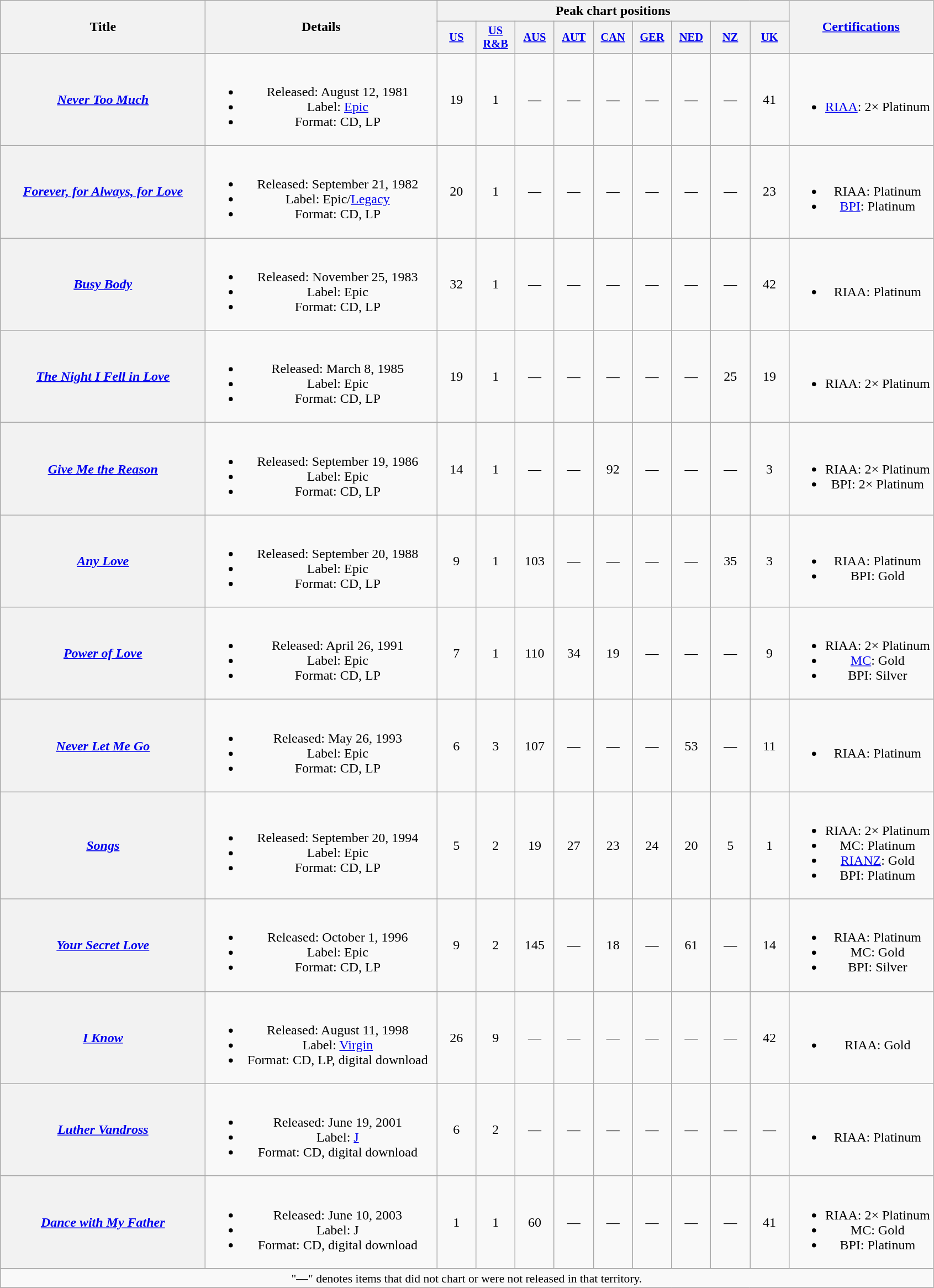<table class="wikitable plainrowheaders" style="text-align:center;">
<tr>
<th scope="col" rowspan="2" style="width:15em;">Title</th>
<th scope="col" rowspan="2" style="width:17em;">Details</th>
<th scope="col" colspan="9">Peak chart positions</th>
<th scope="col" rowspan="2"><a href='#'>Certifications</a></th>
</tr>
<tr>
<th scope="col" style="width:3em;font-size:85%;"><a href='#'>US</a><br></th>
<th scope="col" style="width:3em;font-size:85%;"><a href='#'>US<br>R&B</a><br></th>
<th scope="col" style="width:3em;font-size:85%;"><a href='#'>AUS</a><br></th>
<th scope="col" style="width:3em;font-size:85%;"><a href='#'>AUT</a><br></th>
<th scope="col" style="width:3em;font-size:85%;"><a href='#'>CAN</a><br></th>
<th scope="col" style="width:3em;font-size:85%;"><a href='#'>GER</a><br></th>
<th scope="col" style="width:3em;font-size:85%;"><a href='#'>NED</a><br></th>
<th scope="col" style="width:3em;font-size:85%;"><a href='#'>NZ</a><br></th>
<th scope="col" style="width:3em;font-size:85%;"><a href='#'>UK</a><br></th>
</tr>
<tr>
<th scope="row"><em><a href='#'>Never Too Much</a></em></th>
<td><br><ul><li>Released: August 12, 1981</li><li>Label: <a href='#'>Epic</a></li><li>Format: CD, LP</li></ul></td>
<td>19</td>
<td>1</td>
<td>—</td>
<td>—</td>
<td>—</td>
<td>—</td>
<td>—</td>
<td>—</td>
<td>41</td>
<td><br><ul><li><a href='#'>RIAA</a>: 2× Platinum</li></ul></td>
</tr>
<tr>
<th scope="row"><em><a href='#'>Forever, for Always, for Love</a></em></th>
<td><br><ul><li>Released: September 21, 1982</li><li>Label: Epic/<a href='#'>Legacy</a></li><li>Format: CD, LP</li></ul></td>
<td>20</td>
<td>1</td>
<td>—</td>
<td>—</td>
<td>—</td>
<td>—</td>
<td>—</td>
<td>—</td>
<td>23</td>
<td><br><ul><li>RIAA: Platinum</li><li><a href='#'>BPI</a>: Platinum</li></ul></td>
</tr>
<tr>
<th scope="row"><em><a href='#'>Busy Body</a></em></th>
<td><br><ul><li>Released: November 25, 1983</li><li>Label: Epic</li><li>Format: CD, LP</li></ul></td>
<td>32</td>
<td>1</td>
<td>—</td>
<td>—</td>
<td>—</td>
<td>—</td>
<td>—</td>
<td>—</td>
<td>42</td>
<td><br><ul><li>RIAA: Platinum</li></ul></td>
</tr>
<tr>
<th scope="row"><em><a href='#'>The Night I Fell in Love</a></em></th>
<td><br><ul><li>Released: March 8, 1985</li><li>Label: Epic</li><li>Format: CD, LP</li></ul></td>
<td>19</td>
<td>1</td>
<td>—</td>
<td>—</td>
<td>—</td>
<td>—</td>
<td>—</td>
<td>25</td>
<td>19</td>
<td><br><ul><li>RIAA: 2× Platinum</li></ul></td>
</tr>
<tr>
<th scope="row"><em><a href='#'>Give Me the Reason</a></em></th>
<td><br><ul><li>Released: September 19, 1986</li><li>Label: Epic</li><li>Format: CD, LP</li></ul></td>
<td>14</td>
<td>1</td>
<td>—</td>
<td>—</td>
<td>92</td>
<td>—</td>
<td>—</td>
<td>—</td>
<td>3</td>
<td><br><ul><li>RIAA: 2× Platinum</li><li>BPI: 2× Platinum</li></ul></td>
</tr>
<tr>
<th scope="row"><em><a href='#'>Any Love</a></em></th>
<td><br><ul><li>Released: September 20, 1988</li><li>Label: Epic</li><li>Format: CD, LP</li></ul></td>
<td>9</td>
<td>1</td>
<td>103</td>
<td>—</td>
<td>—</td>
<td>—</td>
<td>—</td>
<td>35</td>
<td>3</td>
<td><br><ul><li>RIAA: Platinum</li><li>BPI: Gold</li></ul></td>
</tr>
<tr>
<th scope="row"><em><a href='#'>Power of Love</a></em></th>
<td><br><ul><li>Released: April 26, 1991</li><li>Label: Epic</li><li>Format: CD, LP</li></ul></td>
<td>7</td>
<td>1</td>
<td>110</td>
<td>34</td>
<td>19</td>
<td>—</td>
<td>—</td>
<td>—</td>
<td>9</td>
<td><br><ul><li>RIAA: 2× Platinum</li><li><a href='#'>MC</a>: Gold</li><li>BPI: Silver</li></ul></td>
</tr>
<tr>
<th scope="row"><em><a href='#'>Never Let Me Go</a></em></th>
<td><br><ul><li>Released: May 26, 1993</li><li>Label: Epic</li><li>Format: CD, LP</li></ul></td>
<td>6</td>
<td>3</td>
<td>107</td>
<td>—</td>
<td>—</td>
<td>—</td>
<td>53</td>
<td>—</td>
<td>11</td>
<td><br><ul><li>RIAA: Platinum</li></ul></td>
</tr>
<tr>
<th scope="row"><em><a href='#'>Songs</a></em></th>
<td><br><ul><li>Released: September 20, 1994</li><li>Label: Epic</li><li>Format: CD, LP</li></ul></td>
<td>5</td>
<td>2</td>
<td>19</td>
<td>27</td>
<td>23</td>
<td>24</td>
<td>20</td>
<td>5</td>
<td>1</td>
<td><br><ul><li>RIAA: 2× Platinum</li><li>MC: Platinum</li><li><a href='#'>RIANZ</a>: Gold</li><li>BPI: Platinum</li></ul></td>
</tr>
<tr>
<th scope="row"><em><a href='#'>Your Secret Love</a></em></th>
<td><br><ul><li>Released: October 1, 1996</li><li>Label: Epic</li><li>Format: CD, LP</li></ul></td>
<td>9</td>
<td>2</td>
<td>145</td>
<td>—</td>
<td>18</td>
<td>—</td>
<td>61</td>
<td>—</td>
<td>14</td>
<td><br><ul><li>RIAA: Platinum</li><li>MC: Gold</li><li>BPI: Silver</li></ul></td>
</tr>
<tr>
<th scope="row"><em><a href='#'>I Know</a></em></th>
<td><br><ul><li>Released: August 11, 1998</li><li>Label: <a href='#'>Virgin</a></li><li>Format: CD, LP, digital download</li></ul></td>
<td>26</td>
<td>9</td>
<td>—</td>
<td>—</td>
<td>—</td>
<td>—</td>
<td>—</td>
<td>—</td>
<td>42</td>
<td><br><ul><li>RIAA: Gold</li></ul></td>
</tr>
<tr>
<th scope="row"><em><a href='#'>Luther Vandross</a></em></th>
<td><br><ul><li>Released: June 19, 2001</li><li>Label: <a href='#'>J</a></li><li>Format: CD, digital download</li></ul></td>
<td>6</td>
<td>2</td>
<td>—</td>
<td>—</td>
<td>—</td>
<td>—</td>
<td>—</td>
<td>—</td>
<td>—</td>
<td><br><ul><li>RIAA: Platinum</li></ul></td>
</tr>
<tr>
<th scope="row"><em><a href='#'>Dance with My Father</a></em></th>
<td><br><ul><li>Released: June 10, 2003</li><li>Label: J</li><li>Format: CD, digital download</li></ul></td>
<td>1</td>
<td>1</td>
<td>60</td>
<td>—</td>
<td>—</td>
<td>—</td>
<td>—</td>
<td>—</td>
<td>41</td>
<td><br><ul><li>RIAA: 2× Platinum</li><li>MC: Gold</li><li>BPI: Platinum</li></ul></td>
</tr>
<tr>
<td align="center" colspan="15" style="font-size:90%">"—" denotes items that did not chart or were not released in that territory.</td>
</tr>
</table>
